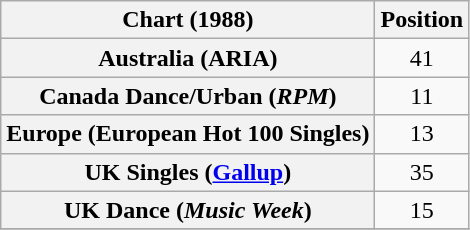<table class="wikitable sortable plainrowheaders" style="text-align:center">
<tr>
<th scope="col">Chart (1988)</th>
<th scope="col">Position</th>
</tr>
<tr>
<th scope="row">Australia (ARIA)</th>
<td>41</td>
</tr>
<tr>
<th scope="row">Canada Dance/Urban (<em>RPM</em>)</th>
<td>11</td>
</tr>
<tr>
<th scope="row">Europe (European Hot 100 Singles)</th>
<td>13</td>
</tr>
<tr>
<th scope="row">UK Singles (<a href='#'>Gallup</a>)</th>
<td>35</td>
</tr>
<tr>
<th scope="row">UK Dance (<em>Music Week</em>)</th>
<td>15</td>
</tr>
<tr>
</tr>
</table>
